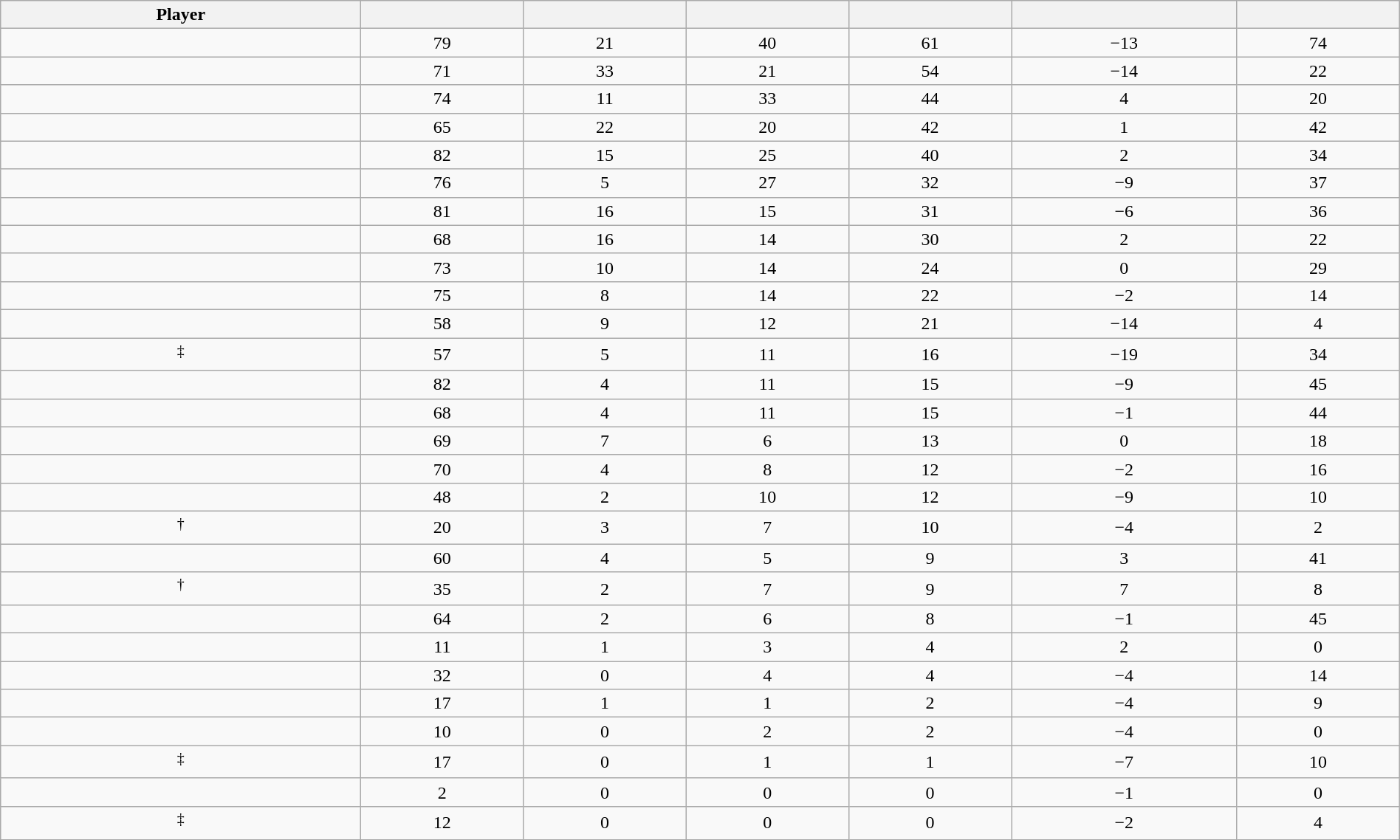<table class="wikitable sortable" style="width:100%; text-align:center;">
<tr>
<th>Player</th>
<th></th>
<th></th>
<th></th>
<th></th>
<th data-sort-type="number"></th>
<th></th>
</tr>
<tr>
<td></td>
<td>79</td>
<td>21</td>
<td>40</td>
<td>61</td>
<td>−13</td>
<td>74</td>
</tr>
<tr>
<td></td>
<td>71</td>
<td>33</td>
<td>21</td>
<td>54</td>
<td>−14</td>
<td>22</td>
</tr>
<tr>
<td></td>
<td>74</td>
<td>11</td>
<td>33</td>
<td>44</td>
<td>4</td>
<td>20</td>
</tr>
<tr>
<td></td>
<td>65</td>
<td>22</td>
<td>20</td>
<td>42</td>
<td>1</td>
<td>42</td>
</tr>
<tr>
<td></td>
<td>82</td>
<td>15</td>
<td>25</td>
<td>40</td>
<td>2</td>
<td>34</td>
</tr>
<tr>
<td></td>
<td>76</td>
<td>5</td>
<td>27</td>
<td>32</td>
<td>−9</td>
<td>37</td>
</tr>
<tr>
<td></td>
<td>81</td>
<td>16</td>
<td>15</td>
<td>31</td>
<td>−6</td>
<td>36</td>
</tr>
<tr>
<td></td>
<td>68</td>
<td>16</td>
<td>14</td>
<td>30</td>
<td>2</td>
<td>22</td>
</tr>
<tr>
<td></td>
<td>73</td>
<td>10</td>
<td>14</td>
<td>24</td>
<td>0</td>
<td>29</td>
</tr>
<tr>
<td></td>
<td>75</td>
<td>8</td>
<td>14</td>
<td>22</td>
<td>−2</td>
<td>14</td>
</tr>
<tr>
<td></td>
<td>58</td>
<td>9</td>
<td>12</td>
<td>21</td>
<td>−14</td>
<td>4</td>
</tr>
<tr>
<td><sup>‡</sup></td>
<td>57</td>
<td>5</td>
<td>11</td>
<td>16</td>
<td>−19</td>
<td>34</td>
</tr>
<tr>
<td></td>
<td>82</td>
<td>4</td>
<td>11</td>
<td>15</td>
<td>−9</td>
<td>45</td>
</tr>
<tr>
<td></td>
<td>68</td>
<td>4</td>
<td>11</td>
<td>15</td>
<td>−1</td>
<td>44</td>
</tr>
<tr>
<td></td>
<td>69</td>
<td>7</td>
<td>6</td>
<td>13</td>
<td>0</td>
<td>18</td>
</tr>
<tr>
<td></td>
<td>70</td>
<td>4</td>
<td>8</td>
<td>12</td>
<td>−2</td>
<td>16</td>
</tr>
<tr>
<td></td>
<td>48</td>
<td>2</td>
<td>10</td>
<td>12</td>
<td>−9</td>
<td>10</td>
</tr>
<tr>
<td><sup>†</sup></td>
<td>20</td>
<td>3</td>
<td>7</td>
<td>10</td>
<td>−4</td>
<td>2</td>
</tr>
<tr>
<td></td>
<td>60</td>
<td>4</td>
<td>5</td>
<td>9</td>
<td>3</td>
<td>41</td>
</tr>
<tr>
<td><sup>†</sup></td>
<td>35</td>
<td>2</td>
<td>7</td>
<td>9</td>
<td>7</td>
<td>8</td>
</tr>
<tr>
<td></td>
<td>64</td>
<td>2</td>
<td>6</td>
<td>8</td>
<td>−1</td>
<td>45</td>
</tr>
<tr>
<td></td>
<td>11</td>
<td>1</td>
<td>3</td>
<td>4</td>
<td>2</td>
<td>0</td>
</tr>
<tr>
<td></td>
<td>32</td>
<td>0</td>
<td>4</td>
<td>4</td>
<td>−4</td>
<td>14</td>
</tr>
<tr>
<td></td>
<td>17</td>
<td>1</td>
<td>1</td>
<td>2</td>
<td>−4</td>
<td>9</td>
</tr>
<tr>
<td></td>
<td>10</td>
<td>0</td>
<td>2</td>
<td>2</td>
<td>−4</td>
<td>0</td>
</tr>
<tr>
<td><sup>‡</sup></td>
<td>17</td>
<td>0</td>
<td>1</td>
<td>1</td>
<td>−7</td>
<td>10</td>
</tr>
<tr>
<td></td>
<td>2</td>
<td>0</td>
<td>0</td>
<td>0</td>
<td>−1</td>
<td>0</td>
</tr>
<tr>
<td><sup>‡</sup></td>
<td>12</td>
<td>0</td>
<td>0</td>
<td>0</td>
<td>−2</td>
<td>4</td>
</tr>
</table>
